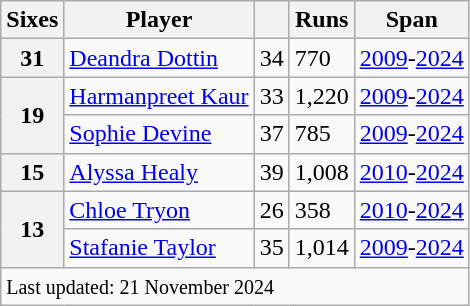<table class="wikitable sortable">
<tr>
<th>Sixes</th>
<th>Player</th>
<th></th>
<th>Runs</th>
<th>Span</th>
</tr>
<tr>
<th>31</th>
<td> <a href='#'>Deandra Dottin</a></td>
<td>34</td>
<td>770</td>
<td><a href='#'>2009</a>-<a href='#'>2024</a></td>
</tr>
<tr>
<th rowspan="2">19</th>
<td> <a href='#'>Harmanpreet Kaur</a></td>
<td>33</td>
<td>1,220</td>
<td><a href='#'>2009</a>-<a href='#'>2024</a></td>
</tr>
<tr>
<td> <a href='#'>Sophie Devine</a></td>
<td>37</td>
<td>785</td>
<td><a href='#'>2009</a>-<a href='#'>2024</a></td>
</tr>
<tr>
<th>15</th>
<td> <a href='#'>Alyssa Healy</a></td>
<td>39</td>
<td>1,008</td>
<td><a href='#'>2010</a>-<a href='#'>2024</a></td>
</tr>
<tr>
<th rowspan="2">13</th>
<td> <a href='#'>Chloe Tryon</a></td>
<td>26</td>
<td>358</td>
<td><a href='#'>2010</a>-<a href='#'>2024</a></td>
</tr>
<tr>
<td> <a href='#'>Stafanie Taylor</a></td>
<td>35</td>
<td>1,014</td>
<td><a href='#'>2009</a>-<a href='#'>2024</a></td>
</tr>
<tr>
<td colspan="10"><small>Last updated: 21 November 2024</small></td>
</tr>
</table>
